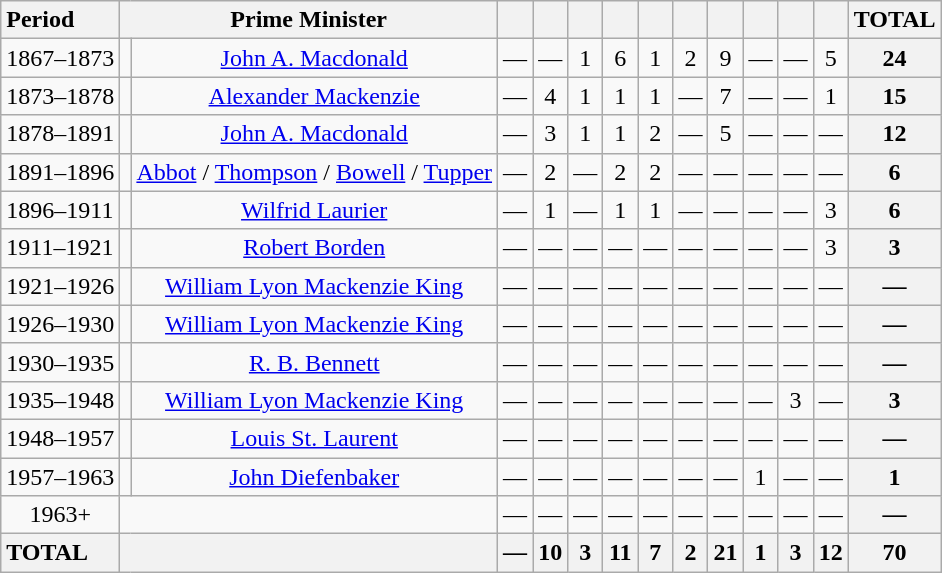<table class="wikitable" style="text-align:center;">
<tr>
<th style="text-align:left;">Period</th>
<th colspan="2">Prime Minister</th>
<th></th>
<th></th>
<th></th>
<th></th>
<th></th>
<th></th>
<th></th>
<th></th>
<th></th>
<th></th>
<th>TOTAL</th>
</tr>
<tr>
<td style="text-align:left;">1867–1873</td>
<td></td>
<td><a href='#'>John A. Macdonald</a></td>
<td>—</td>
<td>—</td>
<td>1</td>
<td>6</td>
<td>1</td>
<td>2</td>
<td>9</td>
<td>—</td>
<td>—</td>
<td>5</td>
<th>24</th>
</tr>
<tr>
<td style="text-align:left;">1873–1878</td>
<td></td>
<td><a href='#'>Alexander Mackenzie</a></td>
<td>—</td>
<td>4</td>
<td>1</td>
<td>1</td>
<td>1</td>
<td>—</td>
<td>7</td>
<td>—</td>
<td>—</td>
<td>1</td>
<th>15</th>
</tr>
<tr>
<td style="text-align:left;">1878–1891</td>
<td></td>
<td><a href='#'>John A. Macdonald</a></td>
<td>—</td>
<td>3</td>
<td>1</td>
<td>1</td>
<td>2</td>
<td>—</td>
<td>5</td>
<td>—</td>
<td>—</td>
<td>—</td>
<th>12</th>
</tr>
<tr>
<td style="text-align:left;">1891–1896</td>
<td></td>
<td><a href='#'>Abbot</a> / <a href='#'>Thompson</a> / <a href='#'>Bowell</a> / <a href='#'>Tupper</a></td>
<td>—</td>
<td>2</td>
<td>—</td>
<td>2</td>
<td>2</td>
<td>—</td>
<td>—</td>
<td>—</td>
<td>—</td>
<td>—</td>
<th>6</th>
</tr>
<tr>
<td style="text-align:left;">1896–1911</td>
<td></td>
<td><a href='#'>Wilfrid Laurier</a></td>
<td>—</td>
<td>1</td>
<td>—</td>
<td>1</td>
<td>1</td>
<td>—</td>
<td>—</td>
<td>—</td>
<td>—</td>
<td>3</td>
<th>6</th>
</tr>
<tr>
<td style="text-align:left;">1911–1921</td>
<td></td>
<td><a href='#'>Robert Borden</a></td>
<td>—</td>
<td>—</td>
<td>—</td>
<td>—</td>
<td>—</td>
<td>—</td>
<td>—</td>
<td>—</td>
<td>—</td>
<td>3</td>
<th>3</th>
</tr>
<tr>
<td style="text-align:left;">1921–1926</td>
<td></td>
<td><a href='#'>William Lyon Mackenzie King</a></td>
<td>—</td>
<td>—</td>
<td>—</td>
<td>—</td>
<td>—</td>
<td>—</td>
<td>—</td>
<td>—</td>
<td>—</td>
<td>—</td>
<th>—</th>
</tr>
<tr>
<td style="text-align:left;">1926–1930</td>
<td></td>
<td><a href='#'>William Lyon Mackenzie King</a></td>
<td>—</td>
<td>—</td>
<td>—</td>
<td>—</td>
<td>—</td>
<td>—</td>
<td>—</td>
<td>—</td>
<td>—</td>
<td>—</td>
<th>—</th>
</tr>
<tr>
<td style="text-align:left;">1930–1935</td>
<td></td>
<td><a href='#'>R. B. Bennett</a></td>
<td>—</td>
<td>—</td>
<td>—</td>
<td>—</td>
<td>—</td>
<td>—</td>
<td>—</td>
<td>—</td>
<td>—</td>
<td>—</td>
<th>—</th>
</tr>
<tr>
<td style="text-align:left;">1935–1948</td>
<td></td>
<td><a href='#'>William Lyon Mackenzie King</a></td>
<td>—</td>
<td>—</td>
<td>—</td>
<td>—</td>
<td>—</td>
<td>—</td>
<td>—</td>
<td>—</td>
<td>3</td>
<td>—</td>
<th>3</th>
</tr>
<tr>
<td style="text-align:left;">1948–1957</td>
<td></td>
<td><a href='#'>Louis St. Laurent</a></td>
<td>—</td>
<td>—</td>
<td>—</td>
<td>—</td>
<td>—</td>
<td>—</td>
<td>—</td>
<td>—</td>
<td>—</td>
<td>—</td>
<th>—</th>
</tr>
<tr>
<td>1957–1963</td>
<td></td>
<td><a href='#'>John Diefenbaker</a></td>
<td>—</td>
<td>—</td>
<td>—</td>
<td>—</td>
<td>—</td>
<td>—</td>
<td>—</td>
<td>1</td>
<td>—</td>
<td>—</td>
<th>1</th>
</tr>
<tr>
<td>1963+</td>
<td colspan="2"></td>
<td>—</td>
<td>—</td>
<td>—</td>
<td>—</td>
<td>—</td>
<td>—</td>
<td>—</td>
<td>—</td>
<td>—</td>
<td>—</td>
<th>—</th>
</tr>
<tr>
<th style="text-align:left;">TOTAL</th>
<th colspan="2"></th>
<th>—</th>
<th>10</th>
<th>3</th>
<th>11</th>
<th>7</th>
<th>2</th>
<th>21</th>
<th>1</th>
<th>3</th>
<th>12</th>
<th>70</th>
</tr>
</table>
